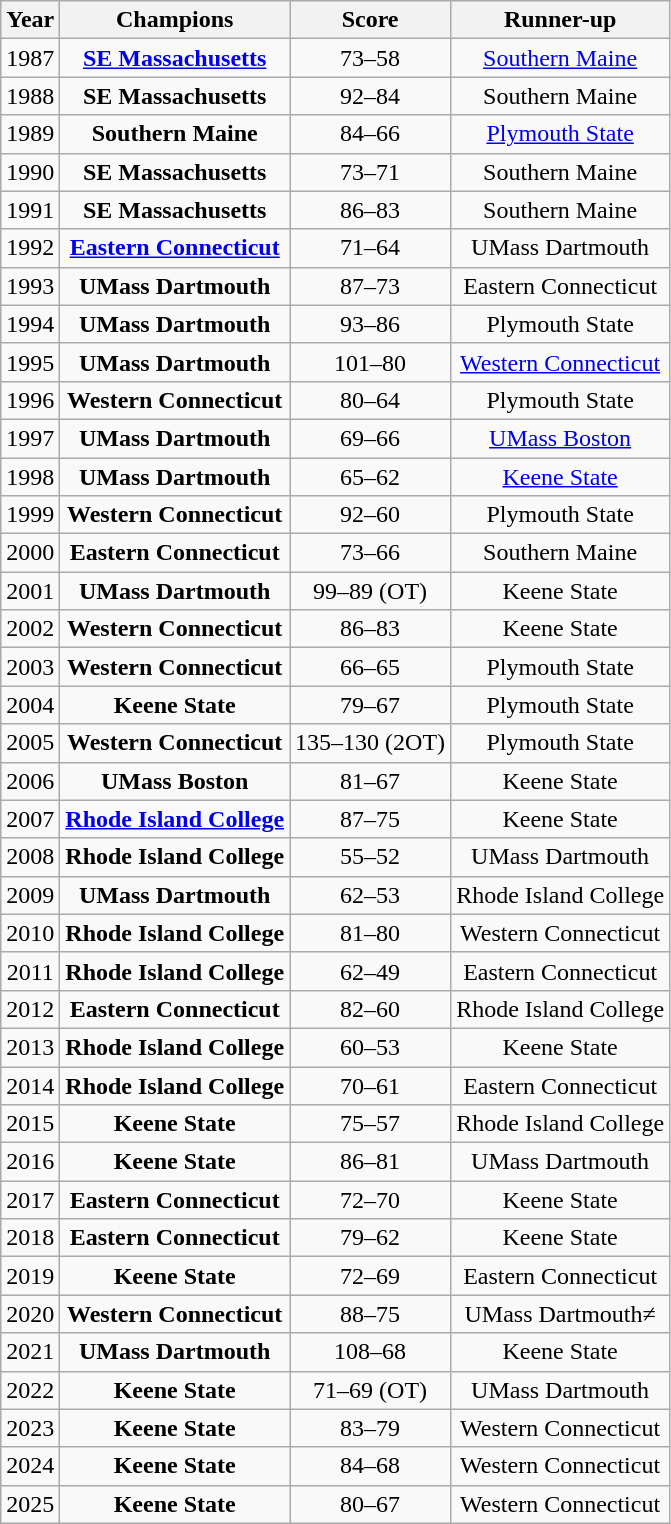<table class="wikitable sortable">
<tr>
<th>Year</th>
<th>Champions</th>
<th>Score</th>
<th>Runner-up</th>
</tr>
<tr align=center>
<td>1987</td>
<td><strong><a href='#'>SE Massachusetts</a></strong></td>
<td>73–58</td>
<td><a href='#'>Southern Maine</a></td>
</tr>
<tr align=center>
<td>1988</td>
<td><strong>SE Massachusetts</strong></td>
<td>92–84</td>
<td>Southern Maine</td>
</tr>
<tr align=center>
<td>1989</td>
<td><strong>Southern Maine</strong></td>
<td>84–66</td>
<td><a href='#'>Plymouth State</a></td>
</tr>
<tr align=center>
<td>1990</td>
<td><strong>SE Massachusetts</strong></td>
<td>73–71</td>
<td>Southern Maine</td>
</tr>
<tr align=center>
<td>1991</td>
<td><strong>SE Massachusetts</strong></td>
<td>86–83</td>
<td>Southern Maine</td>
</tr>
<tr align=center>
<td>1992</td>
<td><strong><a href='#'>Eastern Connecticut</a></strong></td>
<td>71–64</td>
<td>UMass Dartmouth</td>
</tr>
<tr align=center>
<td>1993</td>
<td><strong>UMass Dartmouth</strong></td>
<td>87–73</td>
<td>Eastern Connecticut</td>
</tr>
<tr align=center>
<td>1994</td>
<td><strong>UMass Dartmouth</strong></td>
<td>93–86</td>
<td>Plymouth State</td>
</tr>
<tr align=center>
<td>1995</td>
<td><strong>UMass Dartmouth</strong></td>
<td>101–80</td>
<td><a href='#'>Western Connecticut</a></td>
</tr>
<tr align=center>
<td>1996</td>
<td><strong>Western Connecticut</strong></td>
<td>80–64</td>
<td>Plymouth State</td>
</tr>
<tr align=center>
<td>1997</td>
<td><strong>UMass Dartmouth</strong></td>
<td>69–66</td>
<td><a href='#'>UMass Boston</a></td>
</tr>
<tr align=center>
<td>1998</td>
<td><strong>UMass Dartmouth</strong></td>
<td>65–62</td>
<td><a href='#'>Keene State</a></td>
</tr>
<tr align=center>
<td>1999</td>
<td><strong>Western Connecticut</strong></td>
<td>92–60</td>
<td>Plymouth State</td>
</tr>
<tr align=center>
<td>2000</td>
<td><strong>Eastern Connecticut</strong></td>
<td>73–66</td>
<td>Southern Maine</td>
</tr>
<tr align=center>
<td>2001</td>
<td><strong>UMass Dartmouth</strong></td>
<td>99–89 (OT)</td>
<td>Keene State</td>
</tr>
<tr align=center>
<td>2002</td>
<td><strong>Western Connecticut</strong></td>
<td>86–83</td>
<td>Keene State</td>
</tr>
<tr align=center>
<td>2003</td>
<td><strong>Western Connecticut</strong></td>
<td>66–65</td>
<td>Plymouth State</td>
</tr>
<tr align=center>
<td>2004</td>
<td><strong>Keene State</strong></td>
<td>79–67</td>
<td>Plymouth State</td>
</tr>
<tr align=center>
<td>2005</td>
<td><strong>Western Connecticut</strong></td>
<td>135–130 (2OT)</td>
<td>Plymouth State</td>
</tr>
<tr align=center>
<td>2006</td>
<td><strong>UMass Boston</strong></td>
<td>81–67</td>
<td>Keene State</td>
</tr>
<tr align=center>
<td>2007</td>
<td><strong><a href='#'>Rhode Island College</a></strong></td>
<td>87–75</td>
<td>Keene State</td>
</tr>
<tr align=center>
<td>2008</td>
<td><strong>Rhode Island College</strong></td>
<td>55–52</td>
<td>UMass Dartmouth</td>
</tr>
<tr align=center>
<td>2009</td>
<td><strong>UMass Dartmouth</strong></td>
<td>62–53</td>
<td>Rhode Island College</td>
</tr>
<tr align=center>
<td>2010</td>
<td><strong>Rhode Island College</strong></td>
<td>81–80</td>
<td>Western Connecticut</td>
</tr>
<tr align=center>
<td>2011</td>
<td><strong>Rhode Island College</strong></td>
<td>62–49</td>
<td>Eastern Connecticut</td>
</tr>
<tr align=center>
<td>2012</td>
<td><strong>Eastern Connecticut</strong></td>
<td>82–60</td>
<td>Rhode Island College</td>
</tr>
<tr align=center>
<td>2013</td>
<td><strong>Rhode Island College</strong></td>
<td>60–53</td>
<td>Keene State</td>
</tr>
<tr align=center>
<td>2014</td>
<td><strong>Rhode Island College</strong></td>
<td>70–61</td>
<td>Eastern Connecticut</td>
</tr>
<tr align=center>
<td>2015</td>
<td><strong>Keene State</strong></td>
<td>75–57</td>
<td>Rhode Island College</td>
</tr>
<tr align=center>
<td>2016</td>
<td><strong>Keene State</strong></td>
<td>86–81</td>
<td>UMass Dartmouth</td>
</tr>
<tr align=center>
<td>2017</td>
<td><strong>Eastern Connecticut</strong></td>
<td>72–70</td>
<td>Keene State</td>
</tr>
<tr align=center>
<td>2018</td>
<td><strong>Eastern Connecticut</strong></td>
<td>79–62</td>
<td>Keene State</td>
</tr>
<tr align=center>
<td>2019</td>
<td><strong>Keene State</strong></td>
<td>72–69</td>
<td>Eastern Connecticut</td>
</tr>
<tr align=center>
<td>2020</td>
<td><strong>Western Connecticut</strong></td>
<td>88–75</td>
<td>UMass Dartmouth≠</td>
</tr>
<tr align=center>
<td>2021</td>
<td><strong>UMass Dartmouth</strong></td>
<td>108–68</td>
<td>Keene State</td>
</tr>
<tr align=center>
<td>2022</td>
<td><strong>Keene State</strong></td>
<td>71–69 (OT)</td>
<td>UMass Dartmouth</td>
</tr>
<tr align=center>
<td>2023</td>
<td><strong>Keene State</strong></td>
<td>83–79</td>
<td>Western Connecticut</td>
</tr>
<tr align=center>
<td>2024</td>
<td><strong>Keene State</strong></td>
<td>84–68</td>
<td>Western Connecticut</td>
</tr>
<tr align=center>
<td>2025</td>
<td><strong>Keene State</strong></td>
<td>80–67</td>
<td>Western Connecticut</td>
</tr>
</table>
